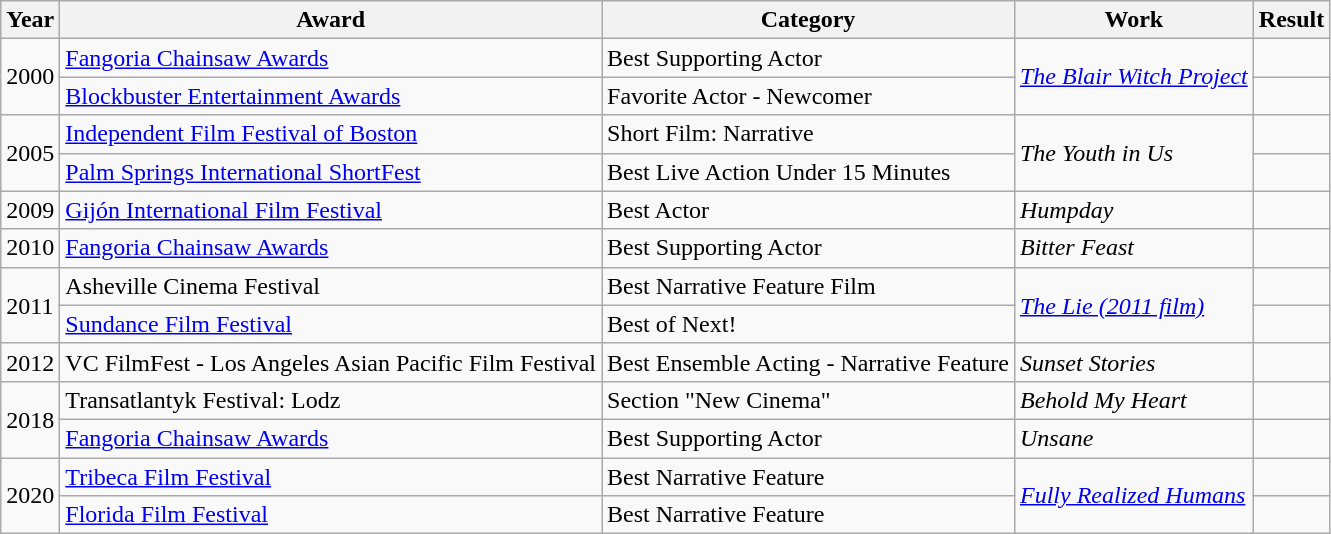<table class="wikitable">
<tr style="text-align:center;">
<th>Year</th>
<th>Award</th>
<th>Category</th>
<th>Work</th>
<th>Result</th>
</tr>
<tr>
<td rowspan=2>2000</td>
<td><a href='#'>Fangoria Chainsaw Awards</a></td>
<td>Best Supporting Actor</td>
<td rowspan=2><em><a href='#'>The Blair Witch Project</a></em></td>
<td></td>
</tr>
<tr>
<td><a href='#'>Blockbuster Entertainment Awards</a></td>
<td>Favorite Actor - Newcomer</td>
<td></td>
</tr>
<tr>
<td rowspan=2>2005</td>
<td><a href='#'>Independent Film Festival of Boston</a></td>
<td>Short Film: Narrative</td>
<td rowspan=2><em>The Youth in Us</em></td>
<td></td>
</tr>
<tr>
<td><a href='#'>Palm Springs International ShortFest</a></td>
<td>Best Live Action Under 15 Minutes</td>
<td></td>
</tr>
<tr>
<td>2009</td>
<td><a href='#'>Gijón International Film Festival</a></td>
<td>Best Actor</td>
<td><em>Humpday </em></td>
<td></td>
</tr>
<tr>
<td>2010</td>
<td><a href='#'>Fangoria Chainsaw Awards</a></td>
<td>Best Supporting Actor</td>
<td><em>Bitter Feast</em></td>
<td></td>
</tr>
<tr>
<td rowspan=2>2011</td>
<td>Asheville Cinema Festival</td>
<td>Best Narrative Feature Film</td>
<td rowspan=2><em><a href='#'>The Lie (2011 film)</a></em></td>
<td></td>
</tr>
<tr>
<td><a href='#'>Sundance Film Festival</a></td>
<td>Best of Next!</td>
<td></td>
</tr>
<tr>
<td>2012</td>
<td>VC FilmFest - Los Angeles Asian Pacific Film Festival</td>
<td>Best Ensemble Acting - Narrative Feature</td>
<td><em>Sunset Stories</em></td>
<td></td>
</tr>
<tr>
<td rowspan=2>2018</td>
<td>Transatlantyk Festival: Lodz</td>
<td>Section "New Cinema"</td>
<td><em>Behold My Heart</em></td>
<td></td>
</tr>
<tr>
<td><a href='#'>Fangoria Chainsaw Awards</a></td>
<td>Best Supporting Actor</td>
<td><em>Unsane</em></td>
<td></td>
</tr>
<tr>
<td rowspan=2>2020</td>
<td><a href='#'>Tribeca Film Festival</a></td>
<td>Best Narrative Feature</td>
<td rowspan=2><em><a href='#'>Fully Realized Humans</a></em></td>
<td></td>
</tr>
<tr>
<td><a href='#'>Florida Film Festival</a></td>
<td>Best Narrative Feature</td>
<td></td>
</tr>
</table>
